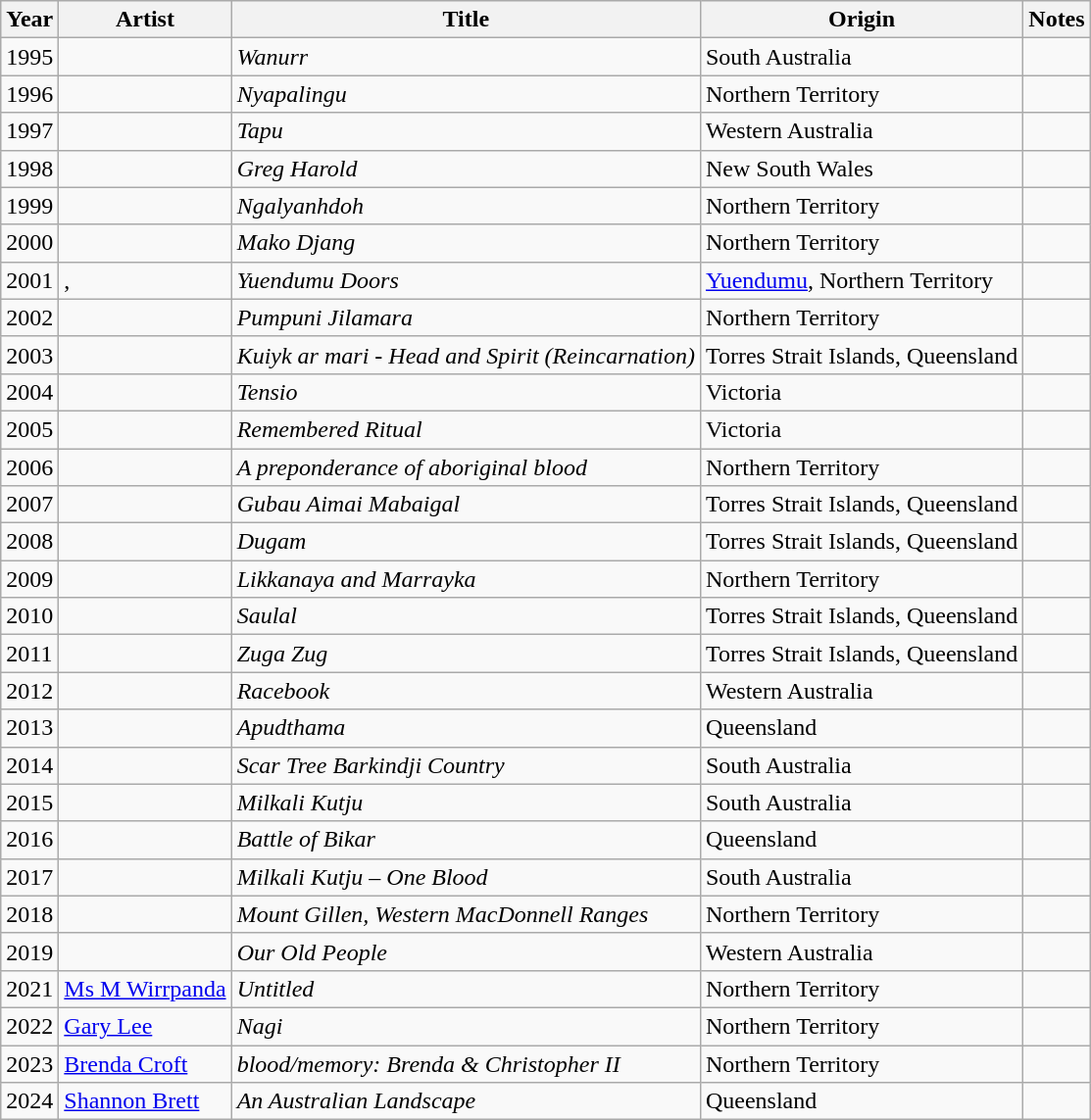<table class="wikitable sortable">
<tr>
<th>Year</th>
<th>Artist</th>
<th>Title</th>
<th>Origin</th>
<th>Notes</th>
</tr>
<tr>
<td>1995</td>
<td></td>
<td><em>Wanurr</em></td>
<td>South Australia</td>
<td></td>
</tr>
<tr>
<td>1996</td>
<td></td>
<td><em>Nyapalingu</em></td>
<td>Northern Territory</td>
<td></td>
</tr>
<tr>
<td>1997</td>
<td></td>
<td><em>Tapu</em></td>
<td>Western Australia</td>
<td></td>
</tr>
<tr>
<td>1998</td>
<td></td>
<td><em>Greg Harold</em></td>
<td>New South Wales</td>
<td></td>
</tr>
<tr>
<td>1999</td>
<td></td>
<td><em>Ngalyanhdoh</em></td>
<td>Northern Territory</td>
<td></td>
</tr>
<tr>
<td>2000</td>
<td></td>
<td><em>Mako Djang</em></td>
<td>Northern Territory</td>
<td></td>
</tr>
<tr>
<td>2001</td>
<td>, </td>
<td><em>Yuendumu Doors</em></td>
<td><a href='#'>Yuendumu</a>, Northern Territory</td>
<td></td>
</tr>
<tr>
<td>2002</td>
<td></td>
<td><em>Pumpuni Jilamara</em></td>
<td>Northern Territory</td>
<td></td>
</tr>
<tr>
<td>2003</td>
<td></td>
<td><em>Kuiyk ar mari - Head and Spirit (Reincarnation)</em></td>
<td>Torres Strait Islands, Queensland</td>
<td></td>
</tr>
<tr>
<td>2004</td>
<td></td>
<td><em>Tensio</em></td>
<td>Victoria</td>
<td></td>
</tr>
<tr>
<td>2005</td>
<td></td>
<td><em>Remembered Ritual</em></td>
<td>Victoria</td>
<td></td>
</tr>
<tr>
<td>2006</td>
<td></td>
<td><em>A preponderance of aboriginal blood</em></td>
<td>Northern Territory</td>
<td></td>
</tr>
<tr>
<td>2007</td>
<td></td>
<td><em>Gubau Aimai Mabaigal</em></td>
<td>Torres Strait Islands, Queensland</td>
<td></td>
</tr>
<tr>
<td>2008</td>
<td></td>
<td><em>Dugam</em></td>
<td>Torres Strait Islands, Queensland</td>
<td></td>
</tr>
<tr>
<td>2009</td>
<td></td>
<td><em>Likkanaya and Marrayka</em></td>
<td>Northern Territory</td>
<td></td>
</tr>
<tr>
<td>2010</td>
<td></td>
<td><em>Saulal</em></td>
<td>Torres Strait Islands, Queensland</td>
<td></td>
</tr>
<tr>
<td>2011</td>
<td></td>
<td><em>Zuga Zug</em></td>
<td>Torres Strait Islands, Queensland</td>
<td></td>
</tr>
<tr>
<td>2012</td>
<td></td>
<td><em>Racebook</em></td>
<td>Western Australia</td>
<td></td>
</tr>
<tr>
<td>2013</td>
<td></td>
<td><em>Apudthama</em></td>
<td>Queensland</td>
<td></td>
</tr>
<tr>
<td>2014</td>
<td></td>
<td><em>Scar Tree Barkindji Country</em></td>
<td>South Australia</td>
<td></td>
</tr>
<tr>
<td>2015</td>
<td></td>
<td><em>Milkali Kutju</em></td>
<td>South Australia</td>
<td></td>
</tr>
<tr>
<td>2016</td>
<td></td>
<td><em>Battle of Bikar</em></td>
<td>Queensland</td>
<td></td>
</tr>
<tr>
<td>2017</td>
<td></td>
<td><em>Milkali Kutju – One Blood</em></td>
<td>South Australia</td>
<td></td>
</tr>
<tr>
<td>2018</td>
<td></td>
<td><em>Mount Gillen, Western MacDonnell Ranges</em></td>
<td>Northern Territory</td>
<td></td>
</tr>
<tr>
<td>2019</td>
<td></td>
<td><em>Our Old People</em></td>
<td>Western Australia</td>
<td></td>
</tr>
<tr>
<td>2021</td>
<td><a href='#'>Ms M Wirrpanda</a></td>
<td><em>Untitled</em></td>
<td>Northern Territory</td>
<td></td>
</tr>
<tr>
<td>2022</td>
<td><a href='#'>Gary Lee</a></td>
<td><em>Nagi</em></td>
<td>Northern Territory</td>
<td></td>
</tr>
<tr>
<td>2023</td>
<td><a href='#'>Brenda Croft</a></td>
<td><em>blood/memory: Brenda & Christopher II</em></td>
<td>Northern Territory</td>
<td></td>
</tr>
<tr>
<td>2024</td>
<td><a href='#'>Shannon Brett</a></td>
<td><em>An Australian Landscape</em></td>
<td>Queensland</td>
<td></td>
</tr>
</table>
